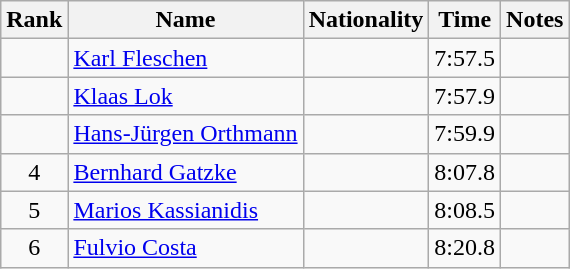<table class="wikitable sortable" style="text-align:center">
<tr>
<th>Rank</th>
<th>Name</th>
<th>Nationality</th>
<th>Time</th>
<th>Notes</th>
</tr>
<tr>
<td></td>
<td align="left"><a href='#'>Karl Fleschen</a></td>
<td align=left></td>
<td>7:57.5</td>
<td></td>
</tr>
<tr>
<td></td>
<td align="left"><a href='#'>Klaas Lok</a></td>
<td align=left></td>
<td>7:57.9</td>
<td></td>
</tr>
<tr>
<td></td>
<td align="left"><a href='#'>Hans-Jürgen Orthmann</a></td>
<td align=left></td>
<td>7:59.9</td>
<td></td>
</tr>
<tr>
<td>4</td>
<td align="left"><a href='#'>Bernhard Gatzke</a></td>
<td align=left></td>
<td>8:07.8</td>
<td></td>
</tr>
<tr>
<td>5</td>
<td align="left"><a href='#'>Marios Kassianidis</a></td>
<td align=left></td>
<td>8:08.5</td>
<td></td>
</tr>
<tr>
<td>6</td>
<td align="left"><a href='#'>Fulvio Costa</a></td>
<td align=left></td>
<td>8:20.8</td>
<td></td>
</tr>
</table>
